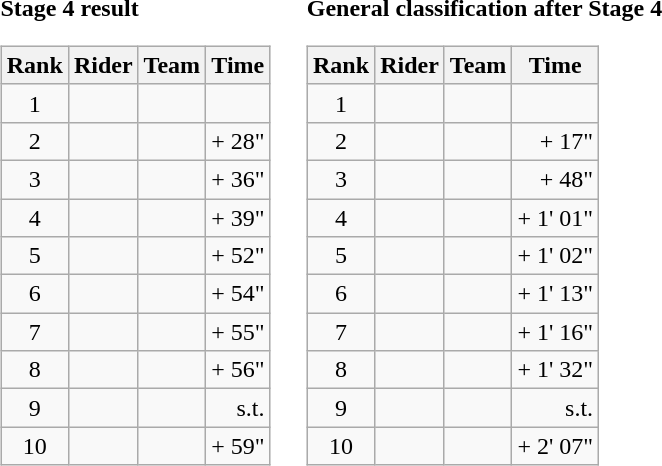<table>
<tr>
<td><strong>Stage 4 result</strong><br><table class="wikitable">
<tr>
<th scope="col">Rank</th>
<th scope="col">Rider</th>
<th scope="col">Team</th>
<th scope="col">Time</th>
</tr>
<tr>
<td style="text-align:center;">1</td>
<td></td>
<td></td>
<td style="text-align:right;"></td>
</tr>
<tr>
<td style="text-align:center;">2</td>
<td></td>
<td></td>
<td style="text-align:right;">+ 28"</td>
</tr>
<tr>
<td style="text-align:center;">3</td>
<td></td>
<td></td>
<td style="text-align:right;">+ 36"</td>
</tr>
<tr>
<td style="text-align:center;">4</td>
<td></td>
<td></td>
<td style="text-align:right;">+ 39"</td>
</tr>
<tr>
<td style="text-align:center;">5</td>
<td></td>
<td></td>
<td style="text-align:right;">+ 52"</td>
</tr>
<tr>
<td style="text-align:center;">6</td>
<td></td>
<td></td>
<td style="text-align:right;">+ 54"</td>
</tr>
<tr>
<td style="text-align:center;">7</td>
<td></td>
<td></td>
<td style="text-align:right;">+ 55"</td>
</tr>
<tr>
<td style="text-align:center;">8</td>
<td></td>
<td></td>
<td style="text-align:right;">+ 56"</td>
</tr>
<tr>
<td style="text-align:center;">9</td>
<td></td>
<td></td>
<td style="text-align:right;">s.t.</td>
</tr>
<tr>
<td style="text-align:center;">10</td>
<td></td>
<td></td>
<td style="text-align:right;">+ 59"</td>
</tr>
</table>
</td>
<td></td>
<td><strong>General classification after Stage 4</strong><br><table class="wikitable">
<tr>
<th scope="col">Rank</th>
<th scope="col">Rider</th>
<th scope="col">Team</th>
<th scope="col">Time</th>
</tr>
<tr>
<td style="text-align:center;">1</td>
<td></td>
<td></td>
<td style="text-align:right;"></td>
</tr>
<tr>
<td style="text-align:center;">2</td>
<td></td>
<td></td>
<td style="text-align:right;">+ 17"</td>
</tr>
<tr>
<td style="text-align:center;">3</td>
<td></td>
<td></td>
<td style="text-align:right;">+ 48"</td>
</tr>
<tr>
<td style="text-align:center;">4</td>
<td></td>
<td></td>
<td style="text-align:right;">+ 1' 01"</td>
</tr>
<tr>
<td style="text-align:center;">5</td>
<td></td>
<td></td>
<td style="text-align:right;">+ 1' 02"</td>
</tr>
<tr>
<td style="text-align:center;">6</td>
<td></td>
<td></td>
<td style="text-align:right;">+ 1' 13"</td>
</tr>
<tr>
<td style="text-align:center;">7</td>
<td></td>
<td></td>
<td style="text-align:right;">+ 1' 16"</td>
</tr>
<tr>
<td style="text-align:center;">8</td>
<td></td>
<td></td>
<td style="text-align:right;">+ 1' 32"</td>
</tr>
<tr>
<td style="text-align:center;">9</td>
<td></td>
<td></td>
<td style="text-align:right;">s.t.</td>
</tr>
<tr>
<td style="text-align:center;">10</td>
<td></td>
<td></td>
<td style="text-align:right;">+ 2' 07"</td>
</tr>
</table>
</td>
</tr>
</table>
